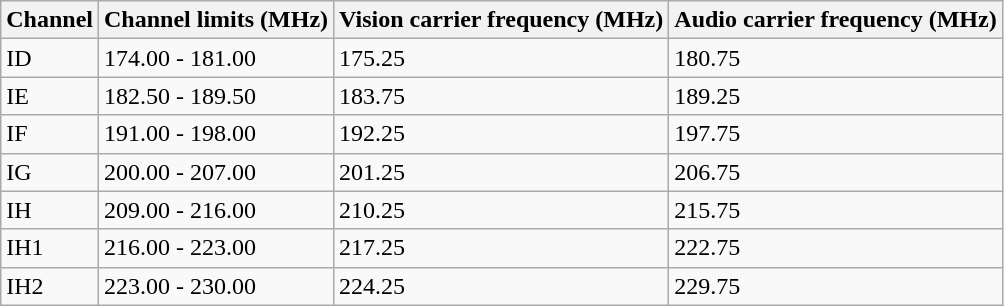<table class="wikitable">
<tr>
<th>Channel</th>
<th>Channel limits (MHz)</th>
<th>Vision carrier frequency (MHz)</th>
<th>Audio carrier frequency (MHz)</th>
</tr>
<tr>
<td>ID</td>
<td>174.00 - 181.00</td>
<td>175.25</td>
<td>180.75</td>
</tr>
<tr>
<td>IE</td>
<td>182.50 - 189.50</td>
<td>183.75</td>
<td>189.25</td>
</tr>
<tr>
<td>IF</td>
<td>191.00 - 198.00</td>
<td>192.25</td>
<td>197.75</td>
</tr>
<tr>
<td>IG</td>
<td>200.00 - 207.00</td>
<td>201.25</td>
<td>206.75</td>
</tr>
<tr>
<td>IH</td>
<td>209.00 - 216.00</td>
<td>210.25</td>
<td>215.75</td>
</tr>
<tr>
<td>IH1</td>
<td>216.00 - 223.00</td>
<td>217.25</td>
<td>222.75</td>
</tr>
<tr>
<td>IH2</td>
<td>223.00 - 230.00</td>
<td>224.25</td>
<td>229.75</td>
</tr>
</table>
